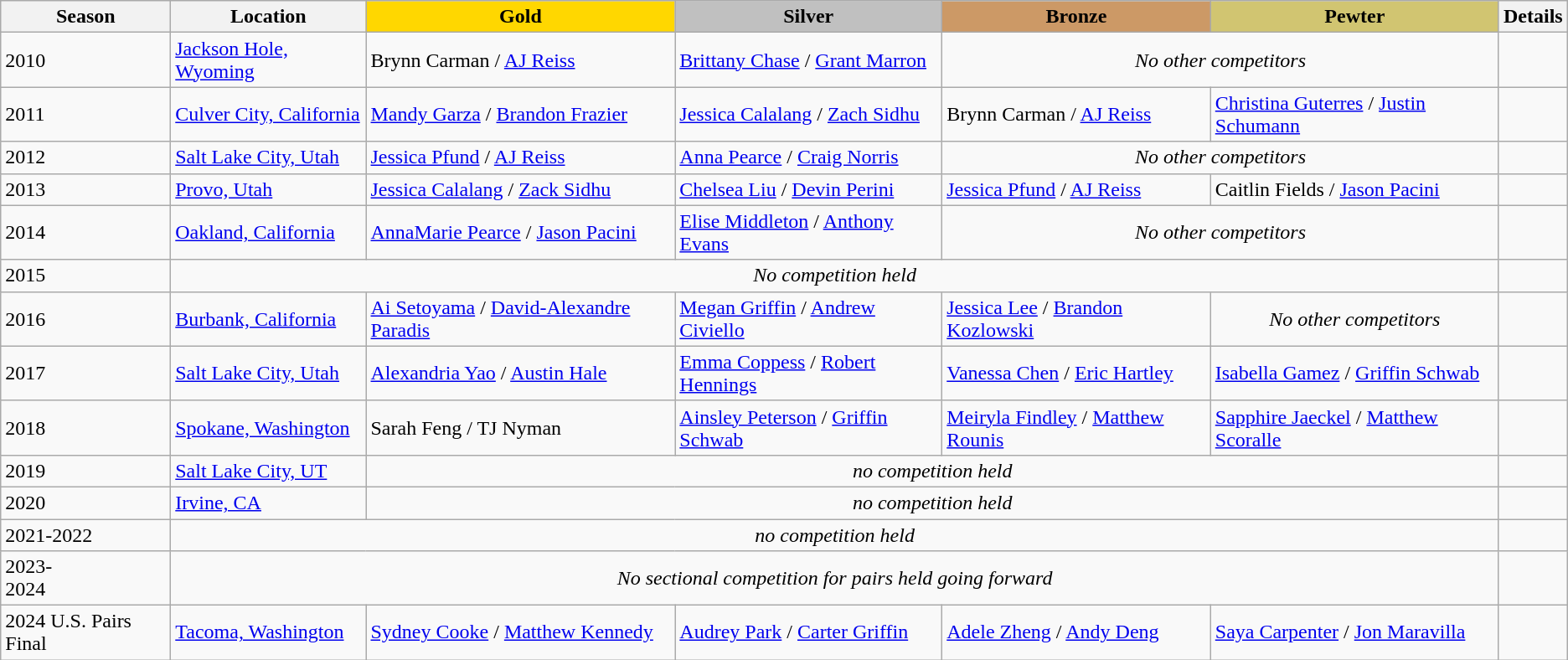<table class="wikitable">
<tr>
<th>Season</th>
<th>Location</th>
<td align=center bgcolor=gold><strong>Gold</strong></td>
<td align=center bgcolor=silver><strong>Silver</strong></td>
<td align=center bgcolor=cc9966><strong>Bronze</strong></td>
<td align=center bgcolor=d1c571><strong>Pewter</strong></td>
<th>Details</th>
</tr>
<tr>
<td>2010</td>
<td><a href='#'>Jackson Hole, Wyoming</a></td>
<td>Brynn Carman / <a href='#'>AJ Reiss</a></td>
<td><a href='#'>Brittany Chase</a> / <a href='#'>Grant Marron</a></td>
<td colspan=2 align=center><em>No other competitors</em></td>
<td></td>
</tr>
<tr>
<td>2011</td>
<td><a href='#'>Culver City, California</a></td>
<td><a href='#'>Mandy Garza</a> / <a href='#'>Brandon Frazier</a></td>
<td><a href='#'>Jessica Calalang</a> / <a href='#'>Zach Sidhu</a></td>
<td>Brynn Carman / <a href='#'>AJ Reiss</a></td>
<td><a href='#'>Christina Guterres</a> / <a href='#'>Justin Schumann</a></td>
<td></td>
</tr>
<tr>
<td>2012</td>
<td><a href='#'>Salt Lake City, Utah</a></td>
<td><a href='#'>Jessica Pfund</a> / <a href='#'>AJ Reiss</a></td>
<td><a href='#'>Anna Pearce</a> / <a href='#'> Craig Norris</a></td>
<td colspan=2 align=center><em>No other competitors</em></td>
<td></td>
</tr>
<tr>
<td>2013</td>
<td><a href='#'>Provo, Utah</a></td>
<td><a href='#'>Jessica Calalang</a> / <a href='#'>Zack Sidhu</a></td>
<td><a href='#'>Chelsea Liu</a> / <a href='#'>Devin Perini</a></td>
<td><a href='#'>Jessica Pfund</a> / <a href='#'>AJ Reiss</a></td>
<td>Caitlin Fields / <a href='#'>Jason Pacini</a></td>
<td></td>
</tr>
<tr>
<td>2014</td>
<td><a href='#'>Oakland, California</a></td>
<td><a href='#'>AnnaMarie Pearce</a> / <a href='#'>Jason Pacini</a></td>
<td><a href='#'>Elise Middleton</a> / <a href='#'> Anthony Evans</a></td>
<td colspan=2 align=center><em>No other competitors</em></td>
<td></td>
</tr>
<tr>
<td>2015</td>
<td colspan=5 align=center><em>No competition held</em></td>
<td></td>
</tr>
<tr>
<td>2016</td>
<td><a href='#'>Burbank, California</a></td>
<td><a href='#'>Ai Setoyama</a> / <a href='#'>David-Alexandre Paradis</a></td>
<td><a href='#'> Megan Griffin</a> / <a href='#'>Andrew Civiello</a></td>
<td><a href='#'> Jessica Lee</a> / <a href='#'>Brandon Kozlowski</a></td>
<td align=center><em>No other competitors</em></td>
<td></td>
</tr>
<tr>
<td>2017</td>
<td><a href='#'>Salt Lake City, Utah</a></td>
<td><a href='#'>Alexandria Yao</a> / <a href='#'>Austin Hale</a></td>
<td><a href='#'>Emma Coppess</a> / <a href='#'>Robert Hennings</a></td>
<td><a href='#'>Vanessa Chen</a> / <a href='#'>Eric Hartley</a></td>
<td><a href='#'>Isabella Gamez</a> / <a href='#'>Griffin Schwab</a></td>
<td></td>
</tr>
<tr>
<td>2018</td>
<td><a href='#'>Spokane, Washington</a></td>
<td>Sarah Feng / TJ Nyman</td>
<td><a href='#'>Ainsley Peterson</a> / <a href='#'>Griffin Schwab</a></td>
<td><a href='#'>Meiryla Findley</a> / <a href='#'>Matthew Rounis</a></td>
<td><a href='#'>Sapphire Jaeckel</a> / <a href='#'>Matthew Scoralle</a></td>
<td></td>
</tr>
<tr>
<td>2019</td>
<td><a href='#'>Salt Lake City, UT</a></td>
<td colspan="4" align="center"><em>no competition held</em></td>
<td></td>
</tr>
<tr>
<td>2020</td>
<td><a href='#'>Irvine, CA</a></td>
<td colspan="4" align="center"><em>no competition held</em></td>
<td></td>
</tr>
<tr>
<td>2021-2022</td>
<td colspan="5" align="center"><em>no competition held</em></td>
<td></td>
</tr>
<tr>
<td>2023-<br>2024</td>
<td colspan="5" align="center"><em>No sectional competition for pairs held going forward</em></td>
<td></td>
</tr>
<tr>
<td>2024 U.S. Pairs Final</td>
<td><a href='#'>Tacoma, Washington</a></td>
<td><a href='#'>Sydney Cooke</a> / <a href='#'>Matthew Kennedy</a></td>
<td><a href='#'>Audrey Park</a> / <a href='#'>Carter Griffin</a></td>
<td><a href='#'>Adele Zheng</a> / <a href='#'>Andy Deng</a></td>
<td><a href='#'>Saya Carpenter</a> / <a href='#'>Jon Maravilla</a></td>
<td></td>
</tr>
</table>
